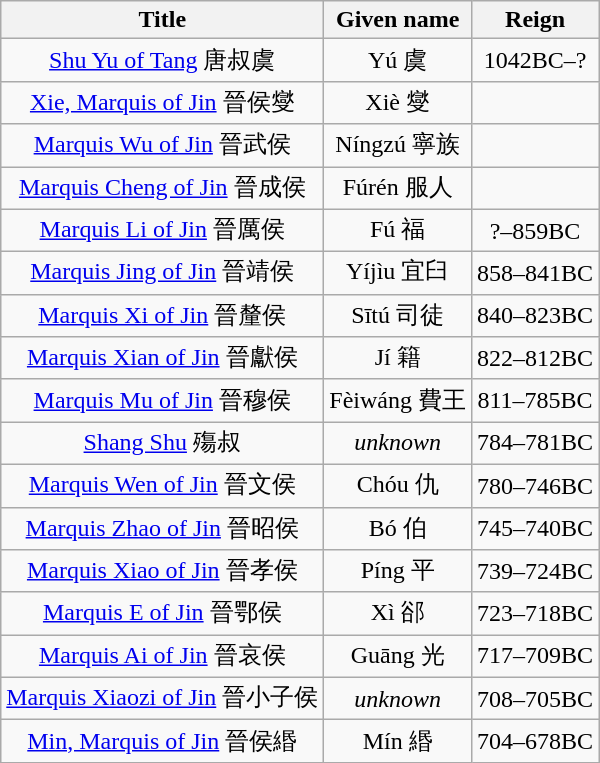<table class="wikitable">
<tr>
<th>Title</th>
<th>Given name</th>
<th>Reign</th>
</tr>
<tr align="center">
<td><a href='#'>Shu Yu of Tang</a> 唐叔虞</td>
<td>Yú 虞</td>
<td>1042BC–?</td>
</tr>
<tr align="center">
<td><a href='#'>Xie, Marquis of Jin</a> 晉侯燮</td>
<td>Xiè 燮</td>
<td></td>
</tr>
<tr align="center">
<td><a href='#'>Marquis Wu of Jin</a> 晉武侯</td>
<td>Níngzú 寧族</td>
<td></td>
</tr>
<tr align="center">
<td><a href='#'>Marquis Cheng of Jin</a> 晉成侯</td>
<td>Fúrén 服人</td>
<td></td>
</tr>
<tr align="center">
<td><a href='#'>Marquis Li of Jin</a> 晉厲侯</td>
<td>Fú 福</td>
<td>?–859BC</td>
</tr>
<tr align="center">
<td><a href='#'>Marquis Jing of Jin</a> 晉靖侯</td>
<td>Yíjìu 宜臼</td>
<td>858–841BC</td>
</tr>
<tr align="center">
<td><a href='#'>Marquis Xi of Jin</a> 晉釐侯</td>
<td>Sītú 司徒</td>
<td>840–823BC</td>
</tr>
<tr align="center">
<td><a href='#'>Marquis Xian of Jin</a> 晉獻侯</td>
<td>Jí 籍</td>
<td>822–812BC</td>
</tr>
<tr align="center">
<td><a href='#'>Marquis Mu of Jin</a> 晉穆侯</td>
<td>Fèiwáng 費王</td>
<td>811–785BC</td>
</tr>
<tr align="center">
<td><a href='#'>Shang Shu</a> 殤叔</td>
<td><em>unknown</em></td>
<td>784–781BC</td>
</tr>
<tr align="center">
<td><a href='#'>Marquis Wen of Jin</a> 晉文侯</td>
<td>Chóu 仇</td>
<td>780–746BC</td>
</tr>
<tr align="center">
<td><a href='#'>Marquis Zhao of Jin</a> 晉昭侯</td>
<td>Bó 伯</td>
<td>745–740BC</td>
</tr>
<tr align="center">
<td><a href='#'>Marquis Xiao of Jin</a> 晉孝侯</td>
<td>Píng 平</td>
<td>739–724BC</td>
</tr>
<tr align="center">
<td><a href='#'>Marquis E of Jin</a> 晉鄂侯</td>
<td>Xì 郤</td>
<td>723–718BC</td>
</tr>
<tr align="center">
<td><a href='#'>Marquis Ai of Jin</a> 晉哀侯</td>
<td>Guāng 光</td>
<td>717–709BC</td>
</tr>
<tr align="center">
<td><a href='#'>Marquis Xiaozi of Jin</a> 晉小子侯</td>
<td><em>unknown</em></td>
<td>708–705BC</td>
</tr>
<tr align="center">
<td><a href='#'>Min, Marquis of Jin</a> 晉侯緡</td>
<td>Mín 緡</td>
<td>704–678BC</td>
</tr>
</table>
